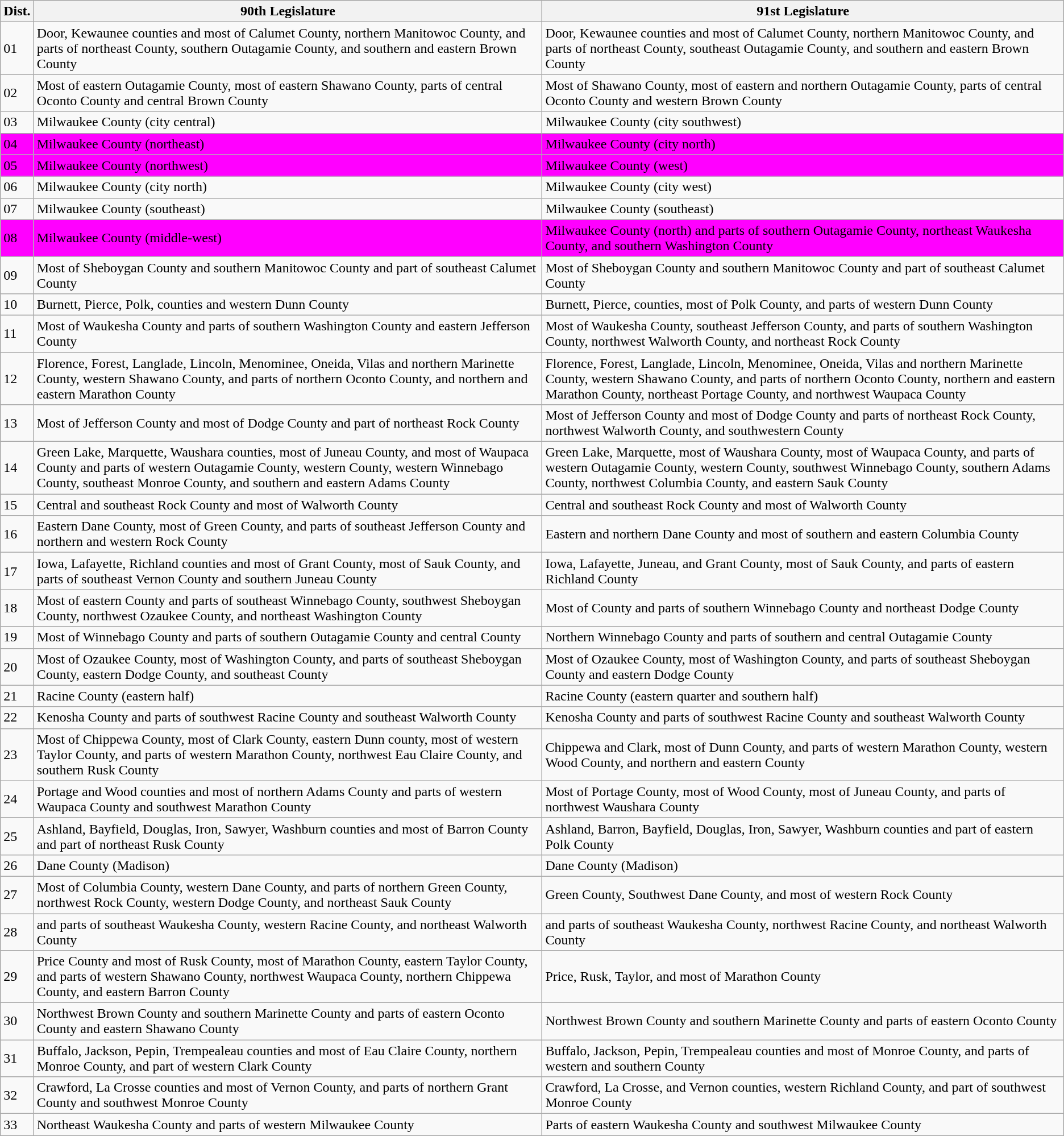<table class="wikitable">
<tr>
<th>Dist.</th>
<th>90th Legislature</th>
<th>91st Legislature</th>
</tr>
<tr>
<td>01</td>
<td>Door, Kewaunee counties and most of Calumet County, northern Manitowoc County, and parts of northeast  County, southern Outagamie County, and southern and eastern Brown County</td>
<td>Door, Kewaunee counties and most of Calumet County, northern Manitowoc County, and parts of northeast  County, southeast Outagamie County, and southern and eastern Brown County</td>
</tr>
<tr>
<td>02</td>
<td>Most of eastern Outagamie County, most of eastern Shawano County, parts of central Oconto County and central Brown County</td>
<td>Most of Shawano County, most of eastern and northern Outagamie County, parts of central Oconto County and western Brown County</td>
</tr>
<tr>
<td>03</td>
<td>Milwaukee County (city central)</td>
<td>Milwaukee County (city southwest)</td>
</tr>
<tr style="background-color: #ff00ff">
<td>04</td>
<td>Milwaukee County (northeast)</td>
<td>Milwaukee County (city north)</td>
</tr>
<tr style="background-color: #ff00ff">
<td>05</td>
<td>Milwaukee County (northwest)</td>
<td>Milwaukee County (west)</td>
</tr>
<tr>
<td>06</td>
<td>Milwaukee County (city north)</td>
<td>Milwaukee County (city west)</td>
</tr>
<tr>
<td>07</td>
<td>Milwaukee County (southeast)</td>
<td>Milwaukee County (southeast)</td>
</tr>
<tr style="background-color: #ff00ff">
<td>08</td>
<td>Milwaukee County (middle-west)</td>
<td>Milwaukee County (north) and parts of southern Outagamie County, northeast Waukesha County, and southern Washington County</td>
</tr>
<tr>
<td>09</td>
<td>Most of Sheboygan County and southern Manitowoc County and part of southeast Calumet County</td>
<td>Most of Sheboygan County and southern Manitowoc County and part of southeast Calumet County</td>
</tr>
<tr>
<td>10</td>
<td>Burnett, Pierce, Polk,  counties and western Dunn County</td>
<td>Burnett, Pierce,  counties, most of Polk County, and parts of western Dunn County</td>
</tr>
<tr>
<td>11</td>
<td>Most of Waukesha County and parts of southern Washington County and eastern Jefferson County</td>
<td>Most of Waukesha County, southeast Jefferson County, and parts of southern Washington County, northwest Walworth County, and northeast Rock County</td>
</tr>
<tr>
<td>12</td>
<td>Florence, Forest, Langlade, Lincoln, Menominee, Oneida, Vilas and northern Marinette County, western Shawano County, and parts of northern Oconto County, and northern and eastern Marathon County</td>
<td>Florence, Forest, Langlade, Lincoln, Menominee, Oneida, Vilas and northern Marinette County, western Shawano County, and parts of northern Oconto County, northern and eastern Marathon County, northeast Portage County, and northwest Waupaca County</td>
</tr>
<tr>
<td>13</td>
<td>Most of Jefferson County and most of Dodge County and part of northeast Rock County</td>
<td>Most of Jefferson County and most of Dodge County and parts of northeast Rock County, northwest Walworth County, and southwestern  County</td>
</tr>
<tr>
<td>14</td>
<td>Green Lake, Marquette, Waushara counties, most of Juneau County, and most of Waupaca County and parts of western Outagamie County, western  County, western Winnebago County, southeast Monroe County, and southern and eastern Adams County</td>
<td>Green Lake, Marquette, most of Waushara County, most of Waupaca County, and parts of western Outagamie County, western  County, southwest Winnebago County, southern Adams County, northwest Columbia County, and eastern Sauk County</td>
</tr>
<tr>
<td>15</td>
<td>Central and southeast Rock County and most of Walworth County</td>
<td>Central and southeast Rock County and most of Walworth County</td>
</tr>
<tr>
<td>16</td>
<td>Eastern Dane County, most of Green County, and parts of southeast Jefferson County and northern and western Rock County</td>
<td>Eastern and northern Dane County and most of southern and eastern Columbia County</td>
</tr>
<tr>
<td>17</td>
<td>Iowa, Lafayette, Richland counties and most of Grant County, most of Sauk County, and parts of southeast Vernon County and southern Juneau County</td>
<td>Iowa, Lafayette, Juneau, and Grant County, most of Sauk County, and parts of eastern Richland County</td>
</tr>
<tr>
<td>18</td>
<td>Most of eastern  County and parts of southeast Winnebago County, southwest Sheboygan County, northwest Ozaukee County, and northeast Washington County</td>
<td>Most of  County and parts of southern Winnebago County and northeast Dodge County</td>
</tr>
<tr>
<td>19</td>
<td>Most of Winnebago County and parts of southern Outagamie County and central  County</td>
<td>Northern Winnebago County and parts of southern and central Outagamie County</td>
</tr>
<tr>
<td>20</td>
<td>Most of Ozaukee County, most of Washington County, and parts of southeast Sheboygan County, eastern Dodge County, and southeast  County</td>
<td>Most of Ozaukee County, most of Washington County, and parts of southeast Sheboygan County and eastern Dodge County</td>
</tr>
<tr>
<td>21</td>
<td>Racine County (eastern half)</td>
<td>Racine County (eastern quarter and southern half)</td>
</tr>
<tr>
<td>22</td>
<td>Kenosha County and parts of southwest Racine County and southeast Walworth County</td>
<td>Kenosha County and parts of southwest Racine County and southeast Walworth County</td>
</tr>
<tr>
<td>23</td>
<td>Most of Chippewa County, most of Clark County, eastern Dunn county, most of western Taylor County, and parts of western Marathon County, northwest Eau Claire County, and southern Rusk County</td>
<td>Chippewa and Clark, most of Dunn County, and parts of western Marathon County, western Wood County, and northern and eastern  County</td>
</tr>
<tr>
<td>24</td>
<td>Portage and Wood counties and most of northern Adams County and parts of western Waupaca County and southwest Marathon County</td>
<td>Most of Portage County, most of Wood County, most of Juneau County, and parts of northwest Waushara County</td>
</tr>
<tr>
<td>25</td>
<td>Ashland, Bayfield, Douglas, Iron, Sawyer, Washburn counties and most of Barron County and part of northeast Rusk County</td>
<td>Ashland, Barron, Bayfield, Douglas, Iron, Sawyer, Washburn counties and part of eastern Polk County</td>
</tr>
<tr>
<td>26</td>
<td>Dane County (Madison)</td>
<td>Dane County (Madison)</td>
</tr>
<tr>
<td>27</td>
<td>Most of Columbia County, western Dane County, and parts of northern Green County, northwest Rock County, western Dodge County, and northeast Sauk County</td>
<td>Green County, Southwest Dane County, and most of western Rock County</td>
</tr>
<tr>
<td>28</td>
<td> and parts of southeast Waukesha County, western Racine County, and northeast Walworth County</td>
<td> and parts of southeast Waukesha County, northwest Racine County, and northeast Walworth County</td>
</tr>
<tr>
<td>29</td>
<td>Price County and most of Rusk County, most of Marathon County, eastern Taylor County, and parts of western Shawano County, northwest Waupaca County, northern Chippewa County, and eastern Barron County</td>
<td>Price, Rusk, Taylor, and most of Marathon County</td>
</tr>
<tr>
<td>30</td>
<td>Northwest Brown County and southern Marinette County and parts of eastern Oconto County and eastern Shawano County</td>
<td>Northwest Brown County and southern Marinette County and parts of eastern Oconto County</td>
</tr>
<tr>
<td>31</td>
<td>Buffalo, Jackson, Pepin, Trempealeau counties and most of Eau Claire County, northern Monroe County, and part of western Clark County</td>
<td>Buffalo, Jackson, Pepin, Trempealeau counties and most of Monroe County, and parts of western and southern  County</td>
</tr>
<tr>
<td>32</td>
<td>Crawford, La Crosse counties and most of Vernon County, and parts of northern Grant County and southwest Monroe County</td>
<td>Crawford, La Crosse, and Vernon counties, western Richland County, and part of southwest Monroe County</td>
</tr>
<tr>
<td>33</td>
<td>Northeast Waukesha County and parts of western Milwaukee County</td>
<td>Parts of eastern Waukesha County and southwest Milwaukee County</td>
</tr>
</table>
